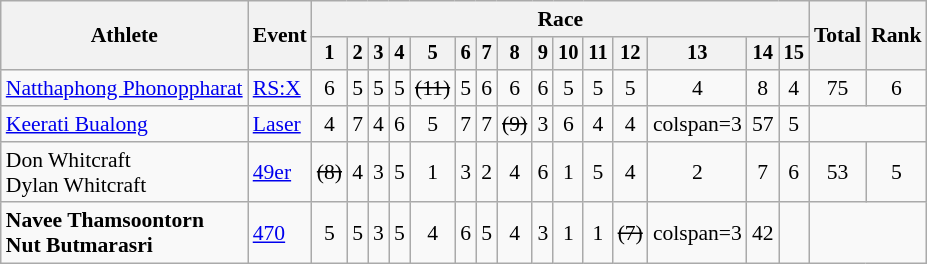<table class=wikitable style=font-size:90%;text-align:center>
<tr>
<th rowspan="2">Athlete</th>
<th rowspan="2">Event</th>
<th colspan=15>Race</th>
<th rowspan=2>Total</th>
<th rowspan=2>Rank</th>
</tr>
<tr style="font-size:95%">
<th>1</th>
<th>2</th>
<th>3</th>
<th>4</th>
<th>5</th>
<th>6</th>
<th>7</th>
<th>8</th>
<th>9</th>
<th>10</th>
<th>11</th>
<th>12</th>
<th>13</th>
<th>14</th>
<th>15</th>
</tr>
<tr>
<td align=left><a href='#'>Natthaphong Phonoppharat</a></td>
<td align=left><a href='#'>RS:X</a></td>
<td>6</td>
<td>5</td>
<td>5</td>
<td>5</td>
<td><s>(11)</s><br></td>
<td>5</td>
<td>6</td>
<td>6</td>
<td>6</td>
<td>5</td>
<td>5</td>
<td>5</td>
<td>4</td>
<td>8</td>
<td>4</td>
<td>75</td>
<td>6</td>
</tr>
<tr>
<td align=left><a href='#'>Keerati Bualong</a></td>
<td align=left><a href='#'>Laser</a></td>
<td>4</td>
<td>7</td>
<td>4</td>
<td>6</td>
<td>5</td>
<td>7</td>
<td>7</td>
<td><s>(9)</s></td>
<td>3</td>
<td>6</td>
<td>4</td>
<td>4</td>
<td>colspan=3 </td>
<td>57</td>
<td>5</td>
</tr>
<tr>
<td align=left>Don Whitcraft<br>Dylan Whitcraft</td>
<td align=left><a href='#'>49er</a></td>
<td><s>(8)</s></td>
<td>4</td>
<td>3</td>
<td>5</td>
<td>1</td>
<td>3</td>
<td>2</td>
<td>4</td>
<td>6</td>
<td>1</td>
<td>5</td>
<td>4</td>
<td>2</td>
<td>7</td>
<td>6</td>
<td>53</td>
<td>5</td>
</tr>
<tr>
<td align=left><strong>Navee Thamsoontorn<br>Nut Butmarasri</strong></td>
<td align=left><a href='#'>470</a></td>
<td>5</td>
<td>5</td>
<td>3</td>
<td>5</td>
<td>4</td>
<td>6</td>
<td>5</td>
<td>4</td>
<td>3</td>
<td>1</td>
<td>1</td>
<td><s>(7)</s></td>
<td>colspan=3 </td>
<td>42</td>
<td></td>
</tr>
</table>
